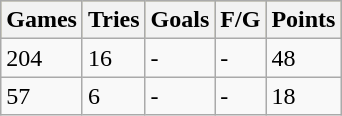<table class="wikitable">
<tr style="background:#bdb76b;">
<th>Games</th>
<th>Tries</th>
<th>Goals</th>
<th>F/G</th>
<th>Points</th>
</tr>
<tr>
<td>204</td>
<td>16</td>
<td>-</td>
<td>-</td>
<td>48</td>
</tr>
<tr>
<td>57</td>
<td>6</td>
<td>-</td>
<td>-</td>
<td>18</td>
</tr>
</table>
